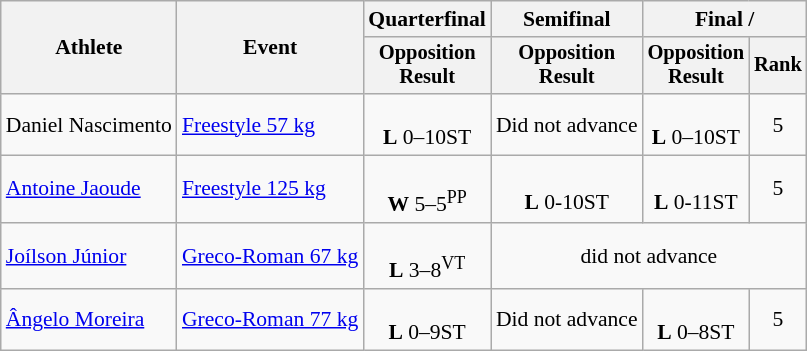<table class=wikitable style=font-size:90%;text-align:center>
<tr>
<th rowspan=2>Athlete</th>
<th rowspan=2>Event</th>
<th>Quarterfinal</th>
<th>Semifinal</th>
<th colspan=2>Final / </th>
</tr>
<tr style=font-size:95%>
<th>Opposition<br>Result</th>
<th>Opposition<br>Result</th>
<th>Opposition<br>Result</th>
<th>Rank</th>
</tr>
<tr>
<td align=left>Daniel Nascimento</td>
<td align=left><a href='#'>Freestyle 57 kg</a></td>
<td><br><strong>L</strong> 0–10ST</td>
<td>Did not advance</td>
<td><br><strong>L</strong> 0–10ST</td>
<td>5</td>
</tr>
<tr>
<td align=left><a href='#'>Antoine Jaoude</a></td>
<td align=left><a href='#'>Freestyle 125 kg</a></td>
<td><br><strong>W</strong> 5–5<sup>PP</sup></td>
<td><br><strong>L</strong> 0-10ST</td>
<td><br><strong>L</strong> 0-11ST</td>
<td>5</td>
</tr>
<tr>
<td align=left><a href='#'>Joílson Júnior</a></td>
<td align=left><a href='#'>Greco-Roman 67 kg</a></td>
<td><br><strong>L</strong> 3–8<sup>VT</sup></td>
<td colspan=3>did not advance</td>
</tr>
<tr>
<td align=left><a href='#'>Ângelo Moreira</a></td>
<td align=left><a href='#'>Greco-Roman 77 kg</a></td>
<td><br><strong>L</strong> 0–9ST</td>
<td>Did not advance</td>
<td><br><strong>L</strong> 0–8ST</td>
<td>5</td>
</tr>
</table>
